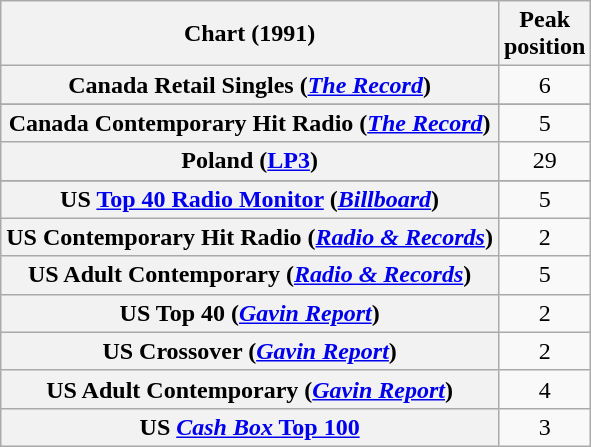<table class="wikitable sortable plainrowheaders" style="text-align:center;">
<tr>
<th scope="col">Chart (1991)</th>
<th scope="col">Peak<br>position</th>
</tr>
<tr>
<th scope="row">Canada Retail Singles (<em><a href='#'>The Record</a></em>)</th>
<td>6</td>
</tr>
<tr>
</tr>
<tr>
</tr>
<tr>
<th scope="row">Canada Contemporary Hit Radio (<em><a href='#'>The Record</a></em>)</th>
<td>5</td>
</tr>
<tr>
<th scope="row">Poland (<a href='#'>LP3</a>)</th>
<td>29</td>
</tr>
<tr>
</tr>
<tr>
</tr>
<tr>
<th scope="row">US <a href='#'>Top 40 Radio Monitor</a> (<em><a href='#'>Billboard</a></em>)</th>
<td>5</td>
</tr>
<tr>
<th scope="row">US Contemporary Hit Radio (<em><a href='#'>Radio & Records</a></em>)</th>
<td>2</td>
</tr>
<tr>
<th scope="row">US Adult Contemporary (<em><a href='#'>Radio & Records</a></em>)</th>
<td>5</td>
</tr>
<tr>
<th scope="row">US Top 40 (<em><a href='#'>Gavin Report</a></em>)</th>
<td>2</td>
</tr>
<tr>
<th scope="row">US Crossover (<em><a href='#'>Gavin Report</a></em>)</th>
<td>2</td>
</tr>
<tr>
<th scope="row">US Adult Contemporary (<em><a href='#'>Gavin Report</a></em>)</th>
<td>4</td>
</tr>
<tr>
<th scope="row">US <a href='#'><em>Cash Box</em> Top 100</a></th>
<td>3</td>
</tr>
</table>
